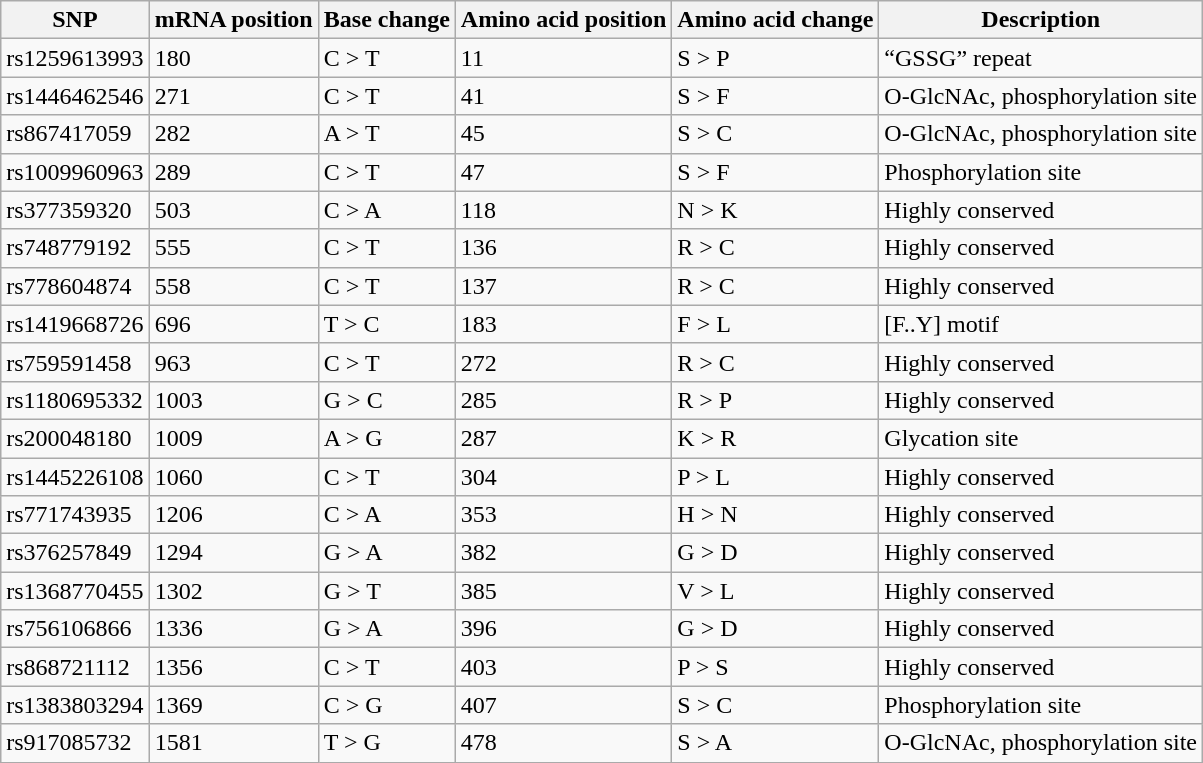<table class="wikitable">
<tr>
<th>SNP</th>
<th>mRNA position</th>
<th>Base change</th>
<th>Amino acid position</th>
<th>Amino acid change</th>
<th>Description</th>
</tr>
<tr>
<td>rs1259613993</td>
<td>180</td>
<td>C > T</td>
<td>11</td>
<td>S > P</td>
<td>“GSSG” repeat</td>
</tr>
<tr>
<td>rs1446462546</td>
<td>271</td>
<td>C > T</td>
<td>41</td>
<td>S > F</td>
<td>O-GlcNAc, phosphorylation site</td>
</tr>
<tr>
<td>rs867417059</td>
<td>282</td>
<td>A > T</td>
<td>45</td>
<td>S > C</td>
<td>O-GlcNAc, phosphorylation site</td>
</tr>
<tr>
<td>rs1009960963</td>
<td>289</td>
<td>C > T</td>
<td>47</td>
<td>S > F</td>
<td>Phosphorylation site</td>
</tr>
<tr>
<td>rs377359320</td>
<td>503</td>
<td>C > A</td>
<td>118</td>
<td>N > K</td>
<td>Highly conserved</td>
</tr>
<tr>
<td>rs748779192</td>
<td>555</td>
<td>C > T</td>
<td>136</td>
<td>R > C</td>
<td>Highly conserved</td>
</tr>
<tr>
<td>rs778604874</td>
<td>558</td>
<td>C > T</td>
<td>137</td>
<td>R > C</td>
<td>Highly conserved</td>
</tr>
<tr>
<td>rs1419668726</td>
<td>696</td>
<td>T > C</td>
<td>183</td>
<td>F > L</td>
<td>[F..Y] motif</td>
</tr>
<tr>
<td>rs759591458</td>
<td>963</td>
<td>C > T</td>
<td>272</td>
<td>R > C</td>
<td>Highly conserved</td>
</tr>
<tr>
<td>rs1180695332</td>
<td>1003</td>
<td>G > C</td>
<td>285</td>
<td>R > P</td>
<td>Highly conserved</td>
</tr>
<tr>
<td>rs200048180</td>
<td>1009</td>
<td>A > G</td>
<td>287</td>
<td>K > R</td>
<td>Glycation site</td>
</tr>
<tr>
<td>rs1445226108</td>
<td>1060</td>
<td>C > T</td>
<td>304</td>
<td>P > L</td>
<td>Highly conserved</td>
</tr>
<tr>
<td>rs771743935</td>
<td>1206</td>
<td>C > A</td>
<td>353</td>
<td>H > N</td>
<td>Highly conserved</td>
</tr>
<tr>
<td>rs376257849</td>
<td>1294</td>
<td>G > A</td>
<td>382</td>
<td>G > D</td>
<td>Highly conserved</td>
</tr>
<tr>
<td>rs1368770455</td>
<td>1302</td>
<td>G > T</td>
<td>385</td>
<td>V > L</td>
<td>Highly conserved</td>
</tr>
<tr>
<td>rs756106866</td>
<td>1336</td>
<td>G > A</td>
<td>396</td>
<td>G > D</td>
<td>Highly conserved</td>
</tr>
<tr>
<td>rs868721112</td>
<td>1356</td>
<td>C > T</td>
<td>403</td>
<td>P > S</td>
<td>Highly conserved</td>
</tr>
<tr>
<td>rs1383803294</td>
<td>1369</td>
<td>C > G</td>
<td>407</td>
<td>S > C</td>
<td>Phosphorylation site</td>
</tr>
<tr>
<td>rs917085732</td>
<td>1581</td>
<td>T > G</td>
<td>478</td>
<td>S > A</td>
<td>O-GlcNAc, phosphorylation site</td>
</tr>
</table>
